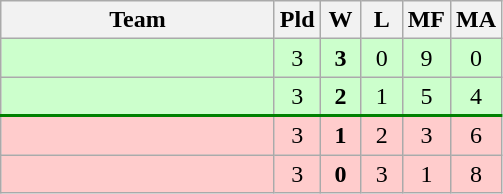<table class=wikitable style="text-align:center">
<tr>
<th width=175>Team</th>
<th width=20>Pld</th>
<th width=20>W</th>
<th width=20>L</th>
<th width=20>MF</th>
<th width=20>MA</th>
</tr>
<tr bgcolor=ccffcc>
<td style="text-align:left"></td>
<td>3</td>
<td><strong>3</strong></td>
<td>0</td>
<td>9</td>
<td>0</td>
</tr>
<tr bgcolor=ccffcc style="border-bottom:2px solid green;">
<td style="text-align:left"></td>
<td>3</td>
<td><strong>2</strong></td>
<td>1</td>
<td>5</td>
<td>4</td>
</tr>
<tr bgcolor=ffcccc>
<td style="text-align:left"></td>
<td>3</td>
<td><strong>1</strong></td>
<td>2</td>
<td>3</td>
<td>6</td>
</tr>
<tr bgcolor=ffcccc>
<td style="text-align:left"></td>
<td>3</td>
<td><strong>0</strong></td>
<td>3</td>
<td>1</td>
<td>8</td>
</tr>
</table>
